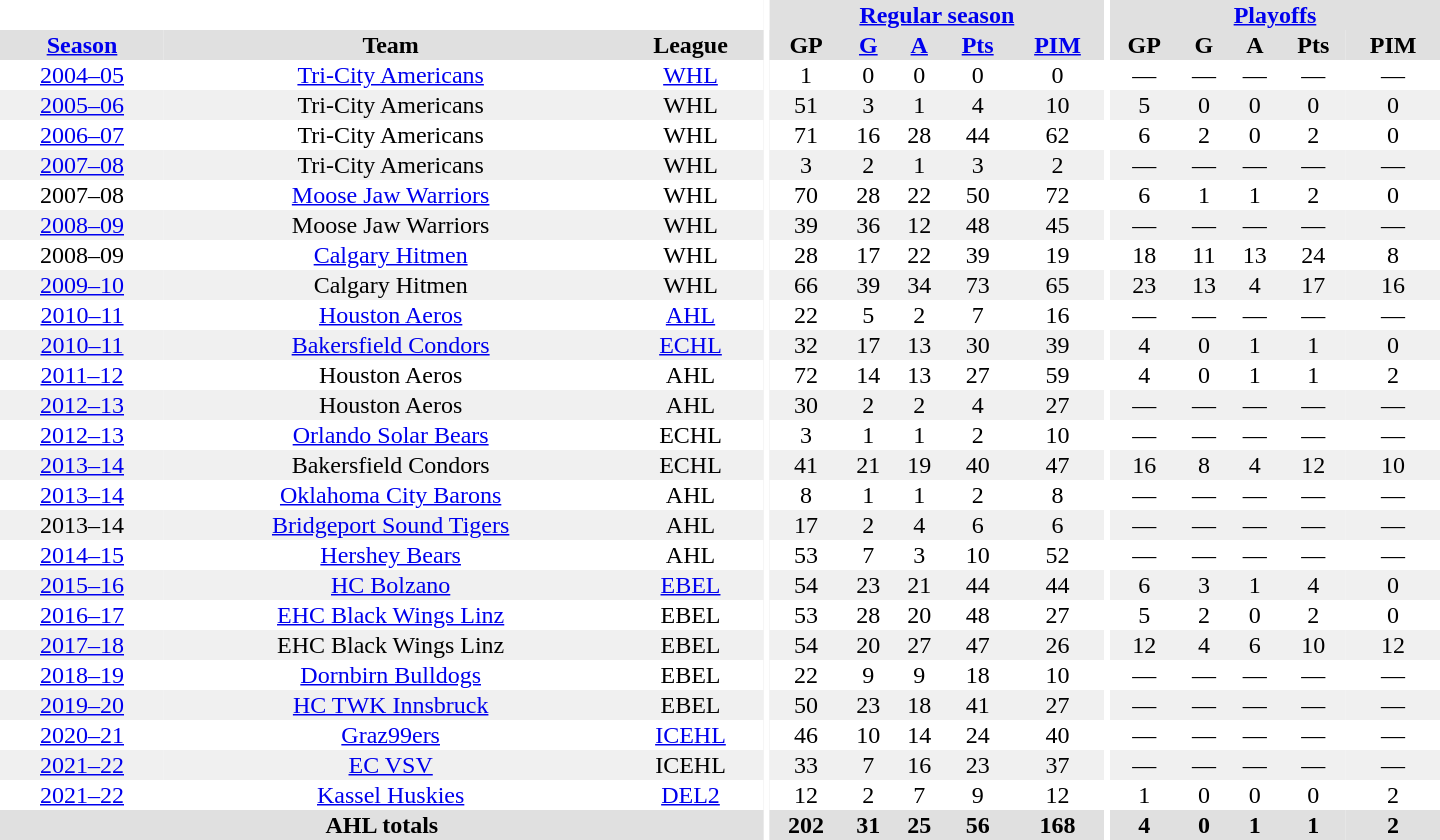<table border="0" cellpadding="1" cellspacing="0" ID="Table3" style="text-align:center; width:60em">
<tr bgcolor="#e0e0e0">
<th colspan="3" bgcolor="#ffffff"></th>
<th rowspan="99" bgcolor="#ffffff"></th>
<th colspan="5"><a href='#'>Regular season</a></th>
<th rowspan="99" bgcolor="#ffffff"></th>
<th colspan="5"><a href='#'>Playoffs</a></th>
</tr>
<tr bgcolor="#e0e0e0">
<th><a href='#'>Season</a></th>
<th>Team</th>
<th>League</th>
<th>GP</th>
<th><a href='#'>G</a></th>
<th><a href='#'>A</a></th>
<th><a href='#'>Pts</a></th>
<th><a href='#'>PIM</a></th>
<th>GP</th>
<th>G</th>
<th>A</th>
<th>Pts</th>
<th>PIM</th>
</tr>
<tr>
<td><a href='#'>2004–05</a></td>
<td><a href='#'>Tri-City Americans</a></td>
<td><a href='#'>WHL</a></td>
<td>1</td>
<td>0</td>
<td>0</td>
<td>0</td>
<td>0</td>
<td>—</td>
<td>—</td>
<td>—</td>
<td>—</td>
<td>—</td>
</tr>
<tr bgcolor="#f0f0f0">
<td><a href='#'>2005–06</a></td>
<td>Tri-City Americans</td>
<td>WHL</td>
<td>51</td>
<td>3</td>
<td>1</td>
<td>4</td>
<td>10</td>
<td>5</td>
<td>0</td>
<td>0</td>
<td>0</td>
<td>0</td>
</tr>
<tr>
<td><a href='#'>2006–07</a></td>
<td>Tri-City Americans</td>
<td>WHL</td>
<td>71</td>
<td>16</td>
<td>28</td>
<td>44</td>
<td>62</td>
<td>6</td>
<td>2</td>
<td>0</td>
<td>2</td>
<td>0</td>
</tr>
<tr bgcolor="#f0f0f0">
<td><a href='#'>2007–08</a></td>
<td>Tri-City Americans</td>
<td>WHL</td>
<td>3</td>
<td>2</td>
<td>1</td>
<td>3</td>
<td>2</td>
<td>—</td>
<td>—</td>
<td>—</td>
<td>—</td>
<td>—</td>
</tr>
<tr>
<td>2007–08</td>
<td><a href='#'>Moose Jaw Warriors</a></td>
<td>WHL</td>
<td>70</td>
<td>28</td>
<td>22</td>
<td>50</td>
<td>72</td>
<td>6</td>
<td>1</td>
<td>1</td>
<td>2</td>
<td>0</td>
</tr>
<tr bgcolor="#f0f0f0">
<td><a href='#'>2008–09</a></td>
<td>Moose Jaw Warriors</td>
<td>WHL</td>
<td>39</td>
<td>36</td>
<td>12</td>
<td>48</td>
<td>45</td>
<td>—</td>
<td>—</td>
<td>—</td>
<td>—</td>
<td>—</td>
</tr>
<tr>
<td>2008–09</td>
<td><a href='#'>Calgary Hitmen</a></td>
<td>WHL</td>
<td>28</td>
<td>17</td>
<td>22</td>
<td>39</td>
<td>19</td>
<td>18</td>
<td>11</td>
<td>13</td>
<td>24</td>
<td>8</td>
</tr>
<tr bgcolor="#f0f0f0">
<td><a href='#'>2009–10</a></td>
<td>Calgary Hitmen</td>
<td>WHL</td>
<td>66</td>
<td>39</td>
<td>34</td>
<td>73</td>
<td>65</td>
<td>23</td>
<td>13</td>
<td>4</td>
<td>17</td>
<td>16</td>
</tr>
<tr>
<td><a href='#'>2010–11</a></td>
<td><a href='#'>Houston Aeros</a></td>
<td><a href='#'>AHL</a></td>
<td>22</td>
<td>5</td>
<td>2</td>
<td>7</td>
<td>16</td>
<td>—</td>
<td>—</td>
<td>—</td>
<td>—</td>
<td>—</td>
</tr>
<tr bgcolor="#f0f0f0">
<td><a href='#'>2010–11</a></td>
<td><a href='#'>Bakersfield Condors</a></td>
<td><a href='#'>ECHL</a></td>
<td>32</td>
<td>17</td>
<td>13</td>
<td>30</td>
<td>39</td>
<td>4</td>
<td>0</td>
<td>1</td>
<td>1</td>
<td>0</td>
</tr>
<tr>
<td><a href='#'>2011–12</a></td>
<td>Houston Aeros</td>
<td>AHL</td>
<td>72</td>
<td>14</td>
<td>13</td>
<td>27</td>
<td>59</td>
<td>4</td>
<td>0</td>
<td>1</td>
<td>1</td>
<td>2</td>
</tr>
<tr bgcolor="#f0f0f0">
<td><a href='#'>2012–13</a></td>
<td>Houston Aeros</td>
<td>AHL</td>
<td>30</td>
<td>2</td>
<td>2</td>
<td>4</td>
<td>27</td>
<td>—</td>
<td>—</td>
<td>—</td>
<td>—</td>
<td>—</td>
</tr>
<tr>
<td><a href='#'>2012–13</a></td>
<td><a href='#'>Orlando Solar Bears</a></td>
<td>ECHL</td>
<td>3</td>
<td>1</td>
<td>1</td>
<td>2</td>
<td>10</td>
<td>—</td>
<td>—</td>
<td>—</td>
<td>—</td>
<td>—</td>
</tr>
<tr bgcolor="#f0f0f0">
<td><a href='#'>2013–14</a></td>
<td>Bakersfield Condors</td>
<td>ECHL</td>
<td>41</td>
<td>21</td>
<td>19</td>
<td>40</td>
<td>47</td>
<td>16</td>
<td>8</td>
<td>4</td>
<td>12</td>
<td>10</td>
</tr>
<tr>
<td><a href='#'>2013–14</a></td>
<td><a href='#'>Oklahoma City Barons</a></td>
<td>AHL</td>
<td>8</td>
<td>1</td>
<td>1</td>
<td>2</td>
<td>8</td>
<td>—</td>
<td>—</td>
<td>—</td>
<td>—</td>
<td>—</td>
</tr>
<tr bgcolor="#f0f0f0">
<td>2013–14</td>
<td><a href='#'>Bridgeport Sound Tigers</a></td>
<td>AHL</td>
<td>17</td>
<td>2</td>
<td>4</td>
<td>6</td>
<td>6</td>
<td>—</td>
<td>—</td>
<td>—</td>
<td>—</td>
<td>—</td>
</tr>
<tr>
<td><a href='#'>2014–15</a></td>
<td><a href='#'>Hershey Bears</a></td>
<td>AHL</td>
<td>53</td>
<td>7</td>
<td>3</td>
<td>10</td>
<td>52</td>
<td>—</td>
<td>—</td>
<td>—</td>
<td>—</td>
<td>—</td>
</tr>
<tr bgcolor="#f0f0f0">
<td><a href='#'>2015–16</a></td>
<td><a href='#'>HC Bolzano</a></td>
<td><a href='#'>EBEL</a></td>
<td>54</td>
<td>23</td>
<td>21</td>
<td>44</td>
<td>44</td>
<td>6</td>
<td>3</td>
<td>1</td>
<td>4</td>
<td>0</td>
</tr>
<tr>
<td><a href='#'>2016–17</a></td>
<td><a href='#'>EHC Black Wings Linz</a></td>
<td>EBEL</td>
<td>53</td>
<td>28</td>
<td>20</td>
<td>48</td>
<td>27</td>
<td>5</td>
<td>2</td>
<td>0</td>
<td>2</td>
<td>0</td>
</tr>
<tr bgcolor="#f0f0f0">
<td><a href='#'>2017–18</a></td>
<td>EHC Black Wings Linz</td>
<td>EBEL</td>
<td>54</td>
<td>20</td>
<td>27</td>
<td>47</td>
<td>26</td>
<td>12</td>
<td>4</td>
<td>6</td>
<td>10</td>
<td>12</td>
</tr>
<tr>
<td><a href='#'>2018–19</a></td>
<td><a href='#'>Dornbirn Bulldogs</a></td>
<td>EBEL</td>
<td>22</td>
<td>9</td>
<td>9</td>
<td>18</td>
<td>10</td>
<td>—</td>
<td>—</td>
<td>—</td>
<td>—</td>
<td>—</td>
</tr>
<tr bgcolor="#f0f0f0">
<td><a href='#'>2019–20</a></td>
<td><a href='#'>HC TWK Innsbruck</a></td>
<td>EBEL</td>
<td>50</td>
<td>23</td>
<td>18</td>
<td>41</td>
<td>27</td>
<td>—</td>
<td>—</td>
<td>—</td>
<td>—</td>
<td>—</td>
</tr>
<tr>
<td><a href='#'>2020–21</a></td>
<td><a href='#'>Graz99ers</a></td>
<td><a href='#'>ICEHL</a></td>
<td>46</td>
<td>10</td>
<td>14</td>
<td>24</td>
<td>40</td>
<td>—</td>
<td>—</td>
<td>—</td>
<td>—</td>
<td>—</td>
</tr>
<tr bgcolor="#f0f0f0">
<td><a href='#'>2021–22</a></td>
<td><a href='#'>EC VSV</a></td>
<td>ICEHL</td>
<td>33</td>
<td>7</td>
<td>16</td>
<td>23</td>
<td>37</td>
<td>—</td>
<td>—</td>
<td>—</td>
<td>—</td>
<td>—</td>
</tr>
<tr>
<td><a href='#'>2021–22</a></td>
<td><a href='#'>Kassel Huskies</a></td>
<td><a href='#'>DEL2</a></td>
<td>12</td>
<td>2</td>
<td>7</td>
<td>9</td>
<td>12</td>
<td>1</td>
<td>0</td>
<td>0</td>
<td>0</td>
<td>2</td>
</tr>
<tr bgcolor="#e0e0e0">
<th colspan="3">AHL totals</th>
<th>202</th>
<th>31</th>
<th>25</th>
<th>56</th>
<th>168</th>
<th>4</th>
<th>0</th>
<th>1</th>
<th>1</th>
<th>2</th>
</tr>
</table>
